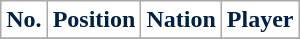<table class="wikitable sortable">
<tr>
<th style="background:#fff; color:#002147;" scope="col">No.</th>
<th style="background:#fff; color:#002147;" scope="col">Position</th>
<th style="background:#fff; color:#002147;" scope="col">Nation</th>
<th style="background:#fff; color:#002147;" scope="col">Player</th>
</tr>
<tr>
</tr>
</table>
